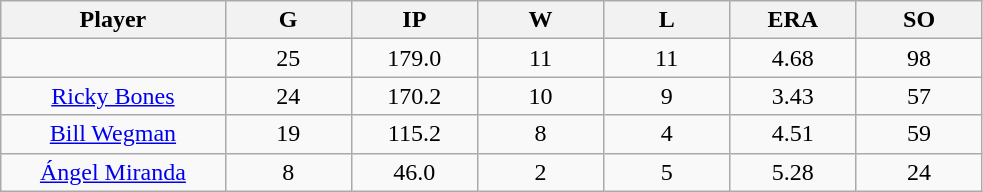<table class="wikitable sortable">
<tr>
<th bgcolor="#DDDDFF" width="16%">Player</th>
<th bgcolor="#DDDDFF" width="9%">G</th>
<th bgcolor="#DDDDFF" width="9%">IP</th>
<th bgcolor="#DDDDFF" width="9%">W</th>
<th bgcolor="#DDDDFF" width="9%">L</th>
<th bgcolor="#DDDDFF" width="9%">ERA</th>
<th bgcolor="#DDDDFF" width="9%">SO</th>
</tr>
<tr align="center">
<td></td>
<td>25</td>
<td>179.0</td>
<td>11</td>
<td>11</td>
<td>4.68</td>
<td>98</td>
</tr>
<tr align="center">
<td><a href='#'>Ricky Bones</a></td>
<td>24</td>
<td>170.2</td>
<td>10</td>
<td>9</td>
<td>3.43</td>
<td>57</td>
</tr>
<tr align=center>
<td><a href='#'>Bill Wegman</a></td>
<td>19</td>
<td>115.2</td>
<td>8</td>
<td>4</td>
<td>4.51</td>
<td>59</td>
</tr>
<tr align=center>
<td><a href='#'>Ángel Miranda</a></td>
<td>8</td>
<td>46.0</td>
<td>2</td>
<td>5</td>
<td>5.28</td>
<td>24</td>
</tr>
</table>
